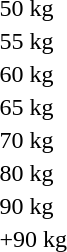<table>
<tr>
<td>50 kg</td>
<td></td>
<td></td>
<td></td>
</tr>
<tr>
<td>55 kg</td>
<td></td>
<td></td>
<td></td>
</tr>
<tr>
<td>60 kg</td>
<td></td>
<td></td>
<td></td>
</tr>
<tr>
<td>65 kg</td>
<td></td>
<td></td>
<td></td>
</tr>
<tr>
<td>70 kg</td>
<td></td>
<td></td>
<td></td>
</tr>
<tr>
<td>80 kg</td>
<td></td>
<td></td>
<td></td>
</tr>
<tr>
<td>90 kg</td>
<td></td>
<td></td>
<td></td>
</tr>
<tr>
<td>+90 kg</td>
<td></td>
<td></td>
<td></td>
</tr>
</table>
